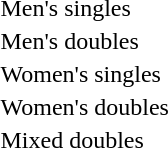<table>
<tr>
<td>Men's singles<br></td>
<td></td>
<td></td>
<td></td>
</tr>
<tr>
<td>Men's doubles<br></td>
<td></td>
<td></td>
<td></td>
</tr>
<tr>
<td>Women's singles<br></td>
<td></td>
<td></td>
<td></td>
</tr>
<tr>
<td>Women's doubles<br></td>
<td></td>
<td></td>
<td></td>
</tr>
<tr>
<td>Mixed doubles<br></td>
<td></td>
<td></td>
<td></td>
</tr>
</table>
